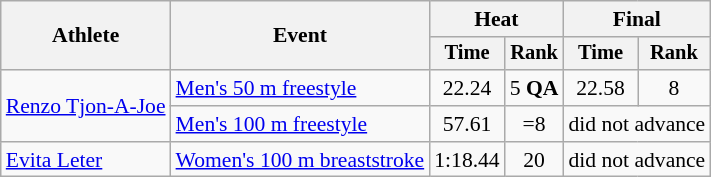<table class=wikitable style="font-size:90%">
<tr>
<th rowspan="2">Athlete</th>
<th rowspan="2">Event</th>
<th colspan="2">Heat</th>
<th colspan="2">Final</th>
</tr>
<tr style="font-size:95%">
<th>Time</th>
<th>Rank</th>
<th>Time</th>
<th>Rank</th>
</tr>
<tr align=center>
<td align=left rowspan="2"><a href='#'>Renzo Tjon-A-Joe</a></td>
<td align=left><a href='#'>Men's 50 m freestyle</a></td>
<td>22.24</td>
<td>5 <strong>QA</strong></td>
<td>22.58</td>
<td>8</td>
</tr>
<tr align=center>
<td align=left><a href='#'>Men's 100 m freestyle</a></td>
<td>57.61</td>
<td>=8</td>
<td colspan="2">did not advance</td>
</tr>
<tr align=center>
<td align=left><a href='#'>Evita Leter</a></td>
<td align=left><a href='#'>Women's 100 m breaststroke</a></td>
<td>1:18.44</td>
<td>20</td>
<td colspan="2">did not advance</td>
</tr>
</table>
